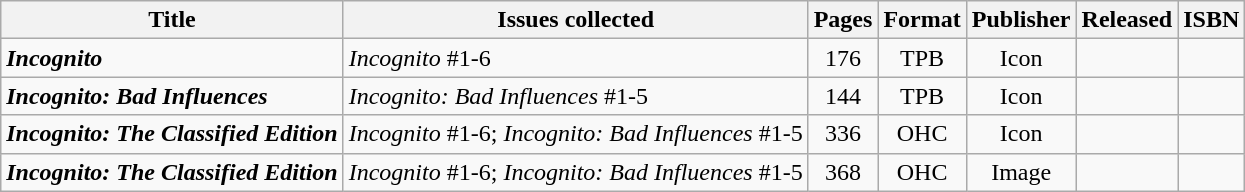<table class="wikitable sortable">
<tr>
<th class="unsortable">Title</th>
<th class="unsortable">Issues collected</th>
<th class="unsortable">Pages</th>
<th>Format</th>
<th>Publisher</th>
<th>Released</th>
<th class="unsortable">ISBN</th>
</tr>
<tr>
<td><strong><em>Incognito</em></strong></td>
<td><em>Incognito</em> #1-6</td>
<td style="text-align: center;">176</td>
<td style="text-align: center;">TPB</td>
<td style="text-align: center;">Icon</td>
<td></td>
<td></td>
</tr>
<tr>
<td><strong><em>Incognito: Bad Influences</em></strong></td>
<td><em>Incognito: Bad Influences</em> #1-5</td>
<td style="text-align: center;">144</td>
<td style="text-align: center;">TPB</td>
<td style="text-align: center;">Icon</td>
<td></td>
<td></td>
</tr>
<tr>
<td><strong><em>Incognito: The Classified Edition</em></strong></td>
<td><em>Incognito</em> #1-6; <em>Incognito: Bad Influences</em> #1-5</td>
<td style="text-align: center;">336</td>
<td style="text-align: center;">OHC</td>
<td style="text-align: center;">Icon</td>
<td></td>
<td></td>
</tr>
<tr>
<td><strong><em>Incognito: The Classified Edition</em></strong></td>
<td><em>Incognito</em> #1-6; <em>Incognito: Bad Influences</em> #1-5</td>
<td style="text-align: center;">368</td>
<td style="text-align: center;">OHC</td>
<td style="text-align: center;">Image</td>
<td></td>
<td></td>
</tr>
</table>
